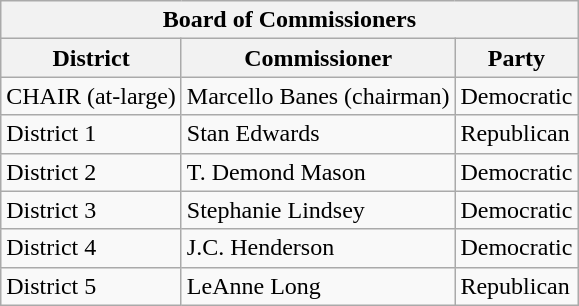<table class=wikitable>
<tr>
<th colspan=3>Board of Commissioners</th>
</tr>
<tr>
<th>District</th>
<th>Commissioner</th>
<th>Party</th>
</tr>
<tr>
<td>CHAIR (at-large)</td>
<td>Marcello Banes (chairman)</td>
<td>Democratic</td>
</tr>
<tr>
<td>District 1</td>
<td>Stan Edwards</td>
<td>Republican</td>
</tr>
<tr>
<td>District 2</td>
<td>T. Demond Mason</td>
<td>Democratic</td>
</tr>
<tr>
<td>District 3</td>
<td>Stephanie Lindsey</td>
<td>Democratic</td>
</tr>
<tr>
<td>District 4</td>
<td>J.C. Henderson</td>
<td>Democratic</td>
</tr>
<tr>
<td>District 5</td>
<td>LeAnne Long</td>
<td>Republican</td>
</tr>
</table>
